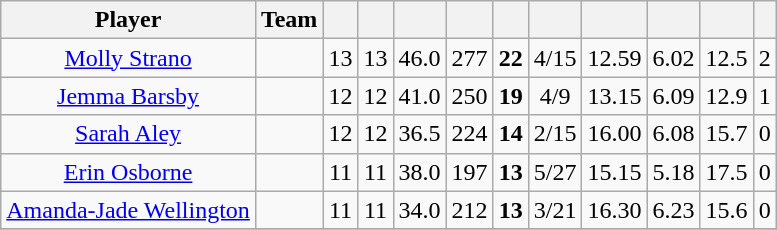<table class="wikitable sortable" style="text-align:center">
<tr>
<th class="unsortable">Player</th>
<th>Team</th>
<th></th>
<th></th>
<th></th>
<th></th>
<th></th>
<th></th>
<th></th>
<th></th>
<th></th>
<th></th>
</tr>
<tr>
<td><a href='#'>Molly Strano</a></td>
<td style="text-align:left;"></td>
<td>13</td>
<td>13</td>
<td>46.0</td>
<td>277</td>
<td><strong>22</strong></td>
<td>4/15</td>
<td>12.59</td>
<td>6.02</td>
<td>12.5</td>
<td>2</td>
</tr>
<tr>
<td><a href='#'>Jemma Barsby</a></td>
<td style="text-align:left;"></td>
<td>12</td>
<td>12</td>
<td>41.0</td>
<td>250</td>
<td><strong>19</strong></td>
<td>4/9</td>
<td>13.15</td>
<td>6.09</td>
<td>12.9</td>
<td>1</td>
</tr>
<tr>
<td><a href='#'>Sarah Aley</a></td>
<td style="text-align:left;"></td>
<td>12</td>
<td>12</td>
<td>36.5</td>
<td>224</td>
<td><strong>14</strong></td>
<td>2/15</td>
<td>16.00</td>
<td>6.08</td>
<td>15.7</td>
<td>0</td>
</tr>
<tr>
<td><a href='#'>Erin Osborne</a></td>
<td style="text-align:left;"></td>
<td>11</td>
<td>11</td>
<td>38.0</td>
<td>197</td>
<td><strong>13</strong></td>
<td>5/27</td>
<td>15.15</td>
<td>5.18</td>
<td>17.5</td>
<td>0</td>
</tr>
<tr>
<td><a href='#'>Amanda-Jade Wellington</a></td>
<td style="text-align:left;"></td>
<td>11</td>
<td>11</td>
<td>34.0</td>
<td>212</td>
<td><strong>13</strong></td>
<td>3/21</td>
<td>16.30</td>
<td>6.23</td>
<td>15.6</td>
<td>0</td>
</tr>
<tr>
</tr>
</table>
